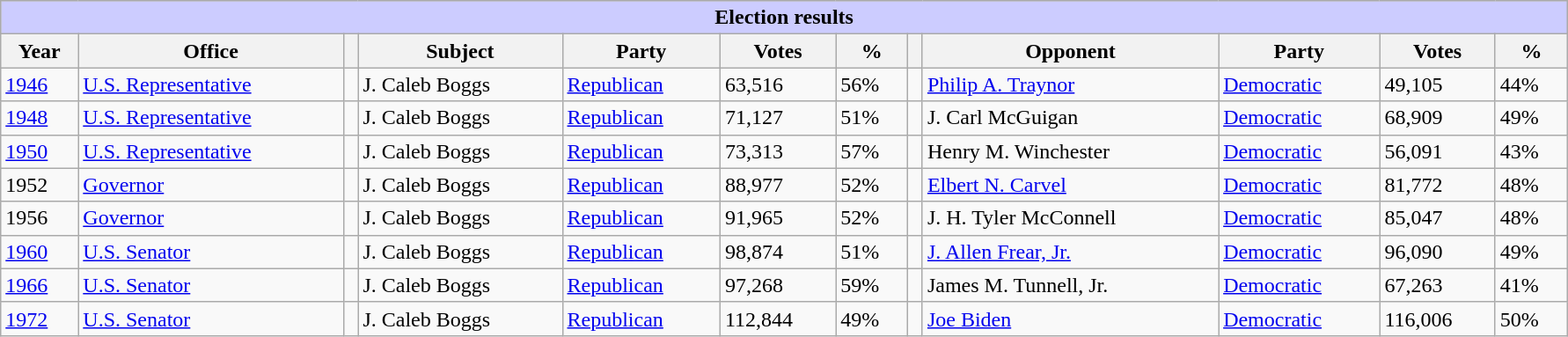<table class=wikitable style="width: 94%" style="text-align: center;" align="center">
<tr bgcolor=#cccccc>
<th colspan=12 style="background: #ccccff;">Election results</th>
</tr>
<tr>
<th>Year</th>
<th>Office</th>
<th></th>
<th>Subject</th>
<th>Party</th>
<th>Votes</th>
<th>%</th>
<th></th>
<th>Opponent</th>
<th>Party</th>
<th>Votes</th>
<th>%</th>
</tr>
<tr>
<td><a href='#'>1946</a></td>
<td><a href='#'>U.S. Representative</a></td>
<td></td>
<td>J. Caleb Boggs</td>
<td><a href='#'>Republican</a></td>
<td>63,516</td>
<td>56%</td>
<td></td>
<td><a href='#'>Philip A. Traynor</a></td>
<td><a href='#'>Democratic</a></td>
<td>49,105</td>
<td>44%</td>
</tr>
<tr>
<td><a href='#'>1948</a></td>
<td><a href='#'>U.S. Representative</a></td>
<td></td>
<td>J. Caleb Boggs</td>
<td><a href='#'>Republican</a></td>
<td>71,127</td>
<td>51%</td>
<td></td>
<td>J. Carl McGuigan</td>
<td><a href='#'>Democratic</a></td>
<td>68,909</td>
<td>49%</td>
</tr>
<tr>
<td><a href='#'>1950</a></td>
<td><a href='#'>U.S. Representative</a></td>
<td></td>
<td>J. Caleb Boggs</td>
<td><a href='#'>Republican</a></td>
<td>73,313</td>
<td>57%</td>
<td></td>
<td>Henry M. Winchester</td>
<td><a href='#'>Democratic</a></td>
<td>56,091</td>
<td>43%</td>
</tr>
<tr>
<td>1952</td>
<td><a href='#'>Governor</a></td>
<td></td>
<td>J. Caleb Boggs</td>
<td><a href='#'>Republican</a></td>
<td>88,977</td>
<td>52%</td>
<td></td>
<td><a href='#'>Elbert N. Carvel</a></td>
<td><a href='#'>Democratic</a></td>
<td>81,772</td>
<td>48%</td>
</tr>
<tr>
<td>1956</td>
<td><a href='#'>Governor</a></td>
<td></td>
<td>J. Caleb Boggs</td>
<td><a href='#'>Republican</a></td>
<td>91,965</td>
<td>52%</td>
<td></td>
<td>J. H. Tyler McConnell</td>
<td><a href='#'>Democratic</a></td>
<td>85,047</td>
<td>48%</td>
</tr>
<tr>
<td><a href='#'>1960</a></td>
<td><a href='#'>U.S. Senator</a></td>
<td></td>
<td>J. Caleb Boggs</td>
<td><a href='#'>Republican</a></td>
<td>98,874</td>
<td>51%</td>
<td></td>
<td><a href='#'>J. Allen Frear, Jr.</a></td>
<td><a href='#'>Democratic</a></td>
<td>96,090</td>
<td>49%</td>
</tr>
<tr>
<td><a href='#'>1966</a></td>
<td><a href='#'>U.S. Senator</a></td>
<td></td>
<td>J. Caleb Boggs</td>
<td><a href='#'>Republican</a></td>
<td>97,268</td>
<td>59%</td>
<td></td>
<td>James M. Tunnell, Jr.</td>
<td><a href='#'>Democratic</a></td>
<td>67,263</td>
<td>41%</td>
</tr>
<tr>
<td><a href='#'>1972</a></td>
<td><a href='#'>U.S. Senator</a></td>
<td></td>
<td>J. Caleb Boggs</td>
<td><a href='#'>Republican</a></td>
<td>112,844</td>
<td>49%</td>
<td></td>
<td><a href='#'>Joe Biden</a></td>
<td><a href='#'>Democratic</a></td>
<td>116,006</td>
<td>50%</td>
</tr>
</table>
